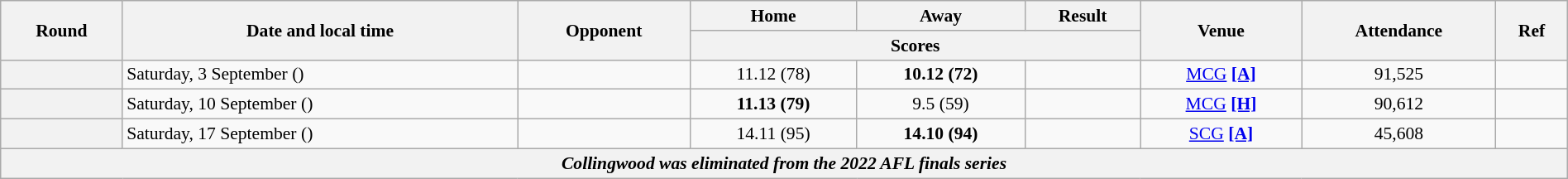<table class="wikitable plainrowheaders" style="font-size:90%; width:100%; text-align:center;">
<tr>
<th scope="col" rowspan="2">Round</th>
<th scope="col" rowspan="2">Date and local time</th>
<th scope="col" rowspan="2">Opponent</th>
<th scope="col">Home</th>
<th scope="col">Away</th>
<th scope="col">Result</th>
<th scope="col" rowspan="2">Venue</th>
<th scope="col" rowspan="2">Attendance</th>
<th scope="col" rowspan="2">Ref</th>
</tr>
<tr>
<th scope="col" colspan="3">Scores</th>
</tr>
<tr>
<th scope="row"></th>
<td align=left>Saturday, 3 September ()</td>
<td align=left></td>
<td>11.12 (78)</td>
<td><strong>10.12 (72)</strong></td>
<td></td>
<td><a href='#'>MCG</a> <a href='#'><strong>[A]</strong></a></td>
<td>91,525</td>
<td></td>
</tr>
<tr>
<th scope="row"></th>
<td align=left>Saturday, 10 September ()</td>
<td align=left></td>
<td><strong>11.13 (79)</strong></td>
<td>9.5 (59)</td>
<td></td>
<td><a href='#'>MCG</a> <a href='#'><strong>[H]</strong></a></td>
<td>90,612</td>
<td></td>
</tr>
<tr>
<th scope="row"></th>
<td align=left>Saturday, 17 September ()</td>
<td align=left></td>
<td>14.11 (95)</td>
<td><strong>14.10 (94)</strong></td>
<td></td>
<td><a href='#'>SCG</a> <a href='#'><strong>[A]</strong></a></td>
<td>45,608</td>
<td></td>
</tr>
<tr>
<th colspan=9><span><em>Collingwood was eliminated from the 2022 AFL finals series</em></span></th>
</tr>
</table>
